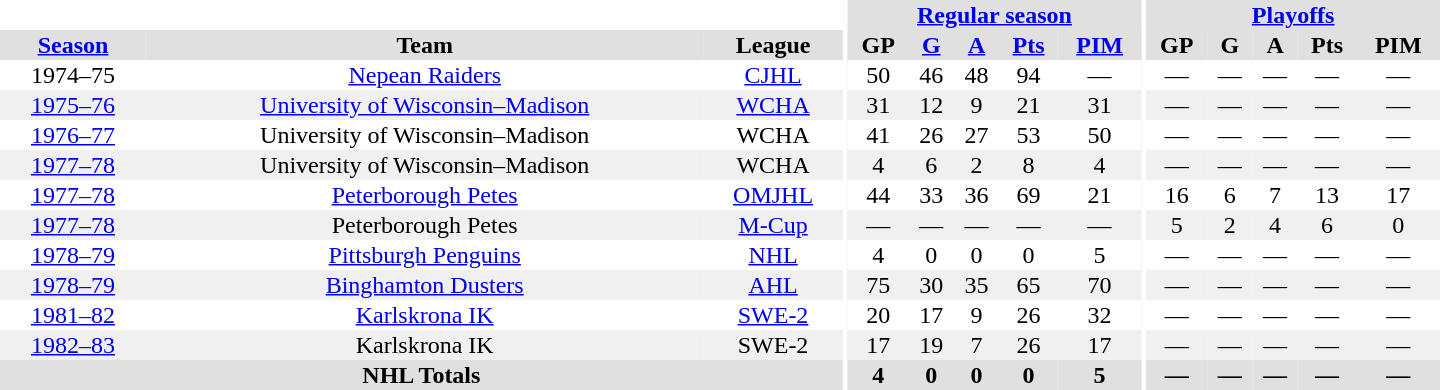<table border="0" cellpadding="1" cellspacing="0" style="text-align:center; width:60em">
<tr bgcolor="#e0e0e0">
<th colspan="3" bgcolor="#ffffff"></th>
<th rowspan="100" bgcolor="#ffffff"></th>
<th colspan="5"><a href='#'>Regular season</a></th>
<th rowspan="100" bgcolor="#ffffff"></th>
<th colspan="5"><a href='#'>Playoffs</a></th>
</tr>
<tr bgcolor="#e0e0e0">
<th><a href='#'>Season</a></th>
<th>Team</th>
<th>League</th>
<th>GP</th>
<th><a href='#'>G</a></th>
<th><a href='#'>A</a></th>
<th><a href='#'>Pts</a></th>
<th><a href='#'>PIM</a></th>
<th>GP</th>
<th>G</th>
<th>A</th>
<th>Pts</th>
<th>PIM</th>
</tr>
<tr>
<td>1974–75</td>
<td><a href='#'>Nepean Raiders</a></td>
<td><a href='#'>CJHL</a></td>
<td>50</td>
<td>46</td>
<td>48</td>
<td>94</td>
<td>—</td>
<td>—</td>
<td>—</td>
<td>—</td>
<td>—</td>
<td>—</td>
</tr>
<tr bgcolor="#f0f0f0">
<td><a href='#'>1975–76</a></td>
<td><a href='#'>University of Wisconsin–Madison</a></td>
<td><a href='#'>WCHA</a></td>
<td>31</td>
<td>12</td>
<td>9</td>
<td>21</td>
<td>31</td>
<td>—</td>
<td>—</td>
<td>—</td>
<td>—</td>
<td>—</td>
</tr>
<tr>
<td><a href='#'>1976–77</a></td>
<td>University of Wisconsin–Madison</td>
<td>WCHA</td>
<td>41</td>
<td>26</td>
<td>27</td>
<td>53</td>
<td>50</td>
<td>—</td>
<td>—</td>
<td>—</td>
<td>—</td>
<td>—</td>
</tr>
<tr bgcolor="#f0f0f0">
<td><a href='#'>1977–78</a></td>
<td>University of Wisconsin–Madison</td>
<td>WCHA</td>
<td>4</td>
<td>6</td>
<td>2</td>
<td>8</td>
<td>4</td>
<td>—</td>
<td>—</td>
<td>—</td>
<td>—</td>
<td>—</td>
</tr>
<tr>
<td><a href='#'>1977–78</a></td>
<td><a href='#'>Peterborough Petes</a></td>
<td><a href='#'>OMJHL</a></td>
<td>44</td>
<td>33</td>
<td>36</td>
<td>69</td>
<td>21</td>
<td>16</td>
<td>6</td>
<td>7</td>
<td>13</td>
<td>17</td>
</tr>
<tr bgcolor="#f0f0f0">
<td><a href='#'>1977–78</a></td>
<td>Peterborough Petes</td>
<td><a href='#'>M-Cup</a></td>
<td>—</td>
<td>—</td>
<td>—</td>
<td>—</td>
<td>—</td>
<td>5</td>
<td>2</td>
<td>4</td>
<td>6</td>
<td>0</td>
</tr>
<tr>
<td><a href='#'>1978–79</a></td>
<td><a href='#'>Pittsburgh Penguins</a></td>
<td><a href='#'>NHL</a></td>
<td>4</td>
<td>0</td>
<td>0</td>
<td>0</td>
<td>5</td>
<td>—</td>
<td>—</td>
<td>—</td>
<td>—</td>
<td>—</td>
</tr>
<tr bgcolor="#f0f0f0">
<td><a href='#'>1978–79</a></td>
<td><a href='#'>Binghamton Dusters</a></td>
<td><a href='#'>AHL</a></td>
<td>75</td>
<td>30</td>
<td>35</td>
<td>65</td>
<td>70</td>
<td>—</td>
<td>—</td>
<td>—</td>
<td>—</td>
<td>—</td>
</tr>
<tr>
<td><a href='#'>1981–82</a></td>
<td><a href='#'>Karlskrona IK</a></td>
<td><a href='#'>SWE-2</a></td>
<td>20</td>
<td>17</td>
<td>9</td>
<td>26</td>
<td>32</td>
<td>—</td>
<td>—</td>
<td>—</td>
<td>—</td>
<td>—</td>
</tr>
<tr bgcolor="#f0f0f0">
<td><a href='#'>1982–83</a></td>
<td>Karlskrona IK</td>
<td>SWE-2</td>
<td>17</td>
<td>19</td>
<td>7</td>
<td>26</td>
<td>17</td>
<td>—</td>
<td>—</td>
<td>—</td>
<td>—</td>
<td>—</td>
</tr>
<tr bgcolor="#e0e0e0">
<th colspan="3">NHL Totals</th>
<th>4</th>
<th>0</th>
<th>0</th>
<th>0</th>
<th>5</th>
<th>—</th>
<th>—</th>
<th>—</th>
<th>—</th>
<th>—</th>
</tr>
</table>
